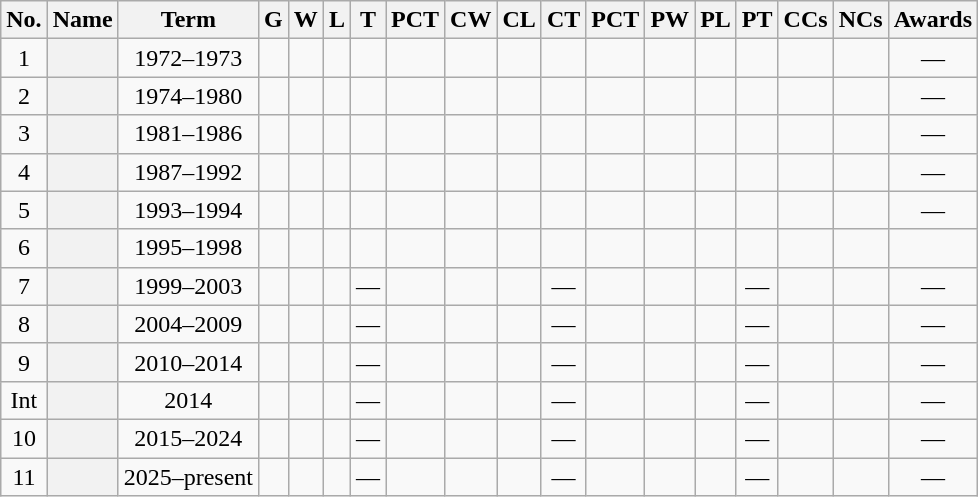<table class="wikitable sortable" style="text-align:center">
<tr>
<th scope="col" class="unsortable">No.</th>
<th scope="col">Name</th>
<th scope="col">Term</th>
<th scope="col">G</th>
<th scope="col">W</th>
<th scope="col">L</th>
<th scope="col">T</th>
<th scope="col">PCT</th>
<th scope="col">CW</th>
<th scope="col">CL</th>
<th scope="col">CT</th>
<th scope="col">PCT</th>
<th scope="col">PW</th>
<th scope="col">PL</th>
<th scope="col">PT</th>
<th scope="col">CCs</th>
<th scope="col">NCs</th>
<th scope="col" class="unsortable">Awards</th>
</tr>
<tr>
<td>1</td>
<th scope="row"></th>
<td>1972–1973</td>
<td></td>
<td></td>
<td></td>
<td></td>
<td></td>
<td></td>
<td></td>
<td></td>
<td></td>
<td></td>
<td></td>
<td></td>
<td></td>
<td></td>
<td>—</td>
</tr>
<tr>
<td>2</td>
<th scope="row"></th>
<td>1974–1980</td>
<td></td>
<td></td>
<td></td>
<td></td>
<td></td>
<td></td>
<td></td>
<td></td>
<td></td>
<td></td>
<td></td>
<td></td>
<td></td>
<td></td>
<td>—</td>
</tr>
<tr>
<td>3</td>
<th scope="row"></th>
<td>1981–1986</td>
<td></td>
<td></td>
<td></td>
<td></td>
<td></td>
<td></td>
<td></td>
<td></td>
<td></td>
<td></td>
<td></td>
<td></td>
<td></td>
<td></td>
<td>—</td>
</tr>
<tr>
<td>4</td>
<th scope="row"></th>
<td>1987–1992</td>
<td></td>
<td></td>
<td></td>
<td></td>
<td></td>
<td></td>
<td></td>
<td></td>
<td></td>
<td></td>
<td></td>
<td></td>
<td></td>
<td></td>
<td>—</td>
</tr>
<tr>
<td>5</td>
<th scope="row"></th>
<td>1993–1994</td>
<td></td>
<td></td>
<td></td>
<td></td>
<td></td>
<td></td>
<td></td>
<td></td>
<td></td>
<td></td>
<td></td>
<td></td>
<td></td>
<td></td>
<td>—</td>
</tr>
<tr>
<td>6</td>
<th scope="row"></th>
<td>1995–1998</td>
<td></td>
<td></td>
<td></td>
<td></td>
<td></td>
<td></td>
<td></td>
<td></td>
<td></td>
<td></td>
<td></td>
<td></td>
<td></td>
<td></td>
<td><br></td>
</tr>
<tr>
<td>7</td>
<th scope="row"></th>
<td>1999–2003</td>
<td></td>
<td></td>
<td></td>
<td>—</td>
<td></td>
<td></td>
<td></td>
<td>—</td>
<td></td>
<td></td>
<td></td>
<td>—</td>
<td></td>
<td></td>
<td>—</td>
</tr>
<tr>
<td>8</td>
<th scope="row"></th>
<td>2004–2009</td>
<td></td>
<td></td>
<td></td>
<td>—</td>
<td></td>
<td></td>
<td></td>
<td>—</td>
<td></td>
<td></td>
<td></td>
<td>—</td>
<td></td>
<td></td>
<td>—</td>
</tr>
<tr>
<td>9</td>
<th scope="row"></th>
<td>2010–2014</td>
<td></td>
<td></td>
<td></td>
<td>—</td>
<td></td>
<td></td>
<td></td>
<td>—</td>
<td></td>
<td></td>
<td></td>
<td>—</td>
<td></td>
<td></td>
<td>—</td>
</tr>
<tr>
<td>Int</td>
<th scope="row"><br></th>
<td>2014</td>
<td></td>
<td></td>
<td></td>
<td>—</td>
<td></td>
<td></td>
<td></td>
<td>—</td>
<td></td>
<td></td>
<td></td>
<td>—</td>
<td></td>
<td></td>
<td>—</td>
</tr>
<tr>
<td>10</td>
<th scope="row"></th>
<td>2015–2024</td>
<td></td>
<td></td>
<td></td>
<td>—</td>
<td></td>
<td></td>
<td></td>
<td>—</td>
<td></td>
<td></td>
<td></td>
<td>—</td>
<td></td>
<td></td>
<td>—</td>
</tr>
<tr>
<td>11</td>
<th scope="row"></th>
<td>2025–present</td>
<td></td>
<td></td>
<td></td>
<td>—</td>
<td></td>
<td></td>
<td></td>
<td>—</td>
<td></td>
<td></td>
<td></td>
<td>—</td>
<td></td>
<td></td>
<td>—</td>
</tr>
</table>
